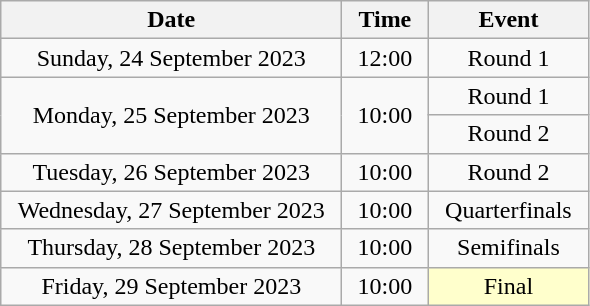<table class = "wikitable" style="text-align:center;">
<tr>
<th width=220>Date</th>
<th width=50>Time</th>
<th width=100>Event</th>
</tr>
<tr>
<td>Sunday, 24 September 2023</td>
<td>12:00</td>
<td>Round 1</td>
</tr>
<tr>
<td rowspan=2>Monday, 25 September 2023</td>
<td rowspan=2>10:00</td>
<td>Round 1</td>
</tr>
<tr>
<td>Round 2</td>
</tr>
<tr>
<td>Tuesday, 26 September 2023</td>
<td>10:00</td>
<td>Round 2</td>
</tr>
<tr>
<td>Wednesday, 27 September 2023</td>
<td>10:00</td>
<td>Quarterfinals</td>
</tr>
<tr>
<td>Thursday, 28 September 2023</td>
<td>10:00</td>
<td>Semifinals</td>
</tr>
<tr>
<td>Friday, 29 September 2023</td>
<td>10:00</td>
<td bgcolor=ffffcc>Final</td>
</tr>
</table>
